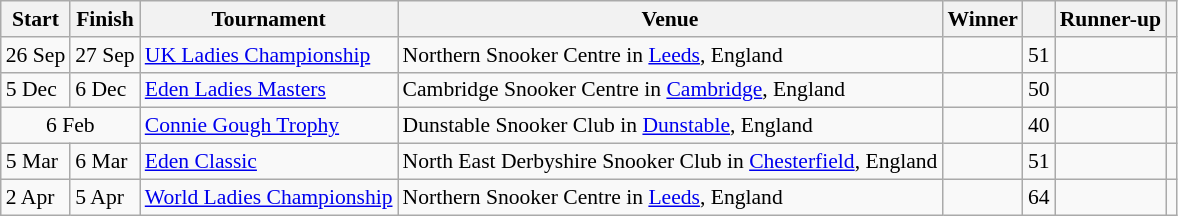<table class="wikitable" style="font-size: 90%">
<tr>
<th>Start</th>
<th>Finish</th>
<th>Tournament</th>
<th>Venue</th>
<th>Winner</th>
<th></th>
<th>Runner-up</th>
<th></th>
</tr>
<tr>
<td>26 Sep</td>
<td>27 Sep</td>
<td><a href='#'>UK Ladies Championship</a></td>
<td>Northern Snooker Centre in <a href='#'>Leeds</a>, England</td>
<td></td>
<td style="text-align:center;">51</td>
<td></td>
<td style="text-align:center;"></td>
</tr>
<tr>
<td>5 Dec</td>
<td>6 Dec</td>
<td><a href='#'>Eden Ladies Masters</a></td>
<td>Cambridge Snooker Centre in <a href='#'>Cambridge</a>, England</td>
<td></td>
<td style="text-align:center;">50</td>
<td></td>
<td style="text-align:center;"></td>
</tr>
<tr>
<td colspan=2 style="text-align:center;">6 Feb</td>
<td><a href='#'>Connie Gough Trophy</a></td>
<td>Dunstable Snooker Club in <a href='#'>Dunstable</a>, England</td>
<td></td>
<td style="text-align:center;">40</td>
<td></td>
<td style="text-align:center;"></td>
</tr>
<tr>
<td>5 Mar</td>
<td>6 Mar</td>
<td><a href='#'>Eden Classic</a></td>
<td>North East Derbyshire Snooker Club in <a href='#'>Chesterfield</a>, England</td>
<td></td>
<td style="text-align:center;">51</td>
<td></td>
<td style="text-align:center;"></td>
</tr>
<tr>
<td>2 Apr</td>
<td>5 Apr</td>
<td><a href='#'>World Ladies Championship</a></td>
<td>Northern Snooker Centre in <a href='#'>Leeds</a>, England</td>
<td></td>
<td style="text-align:center;">64</td>
<td></td>
<td style="text-align:center;"></td>
</tr>
</table>
